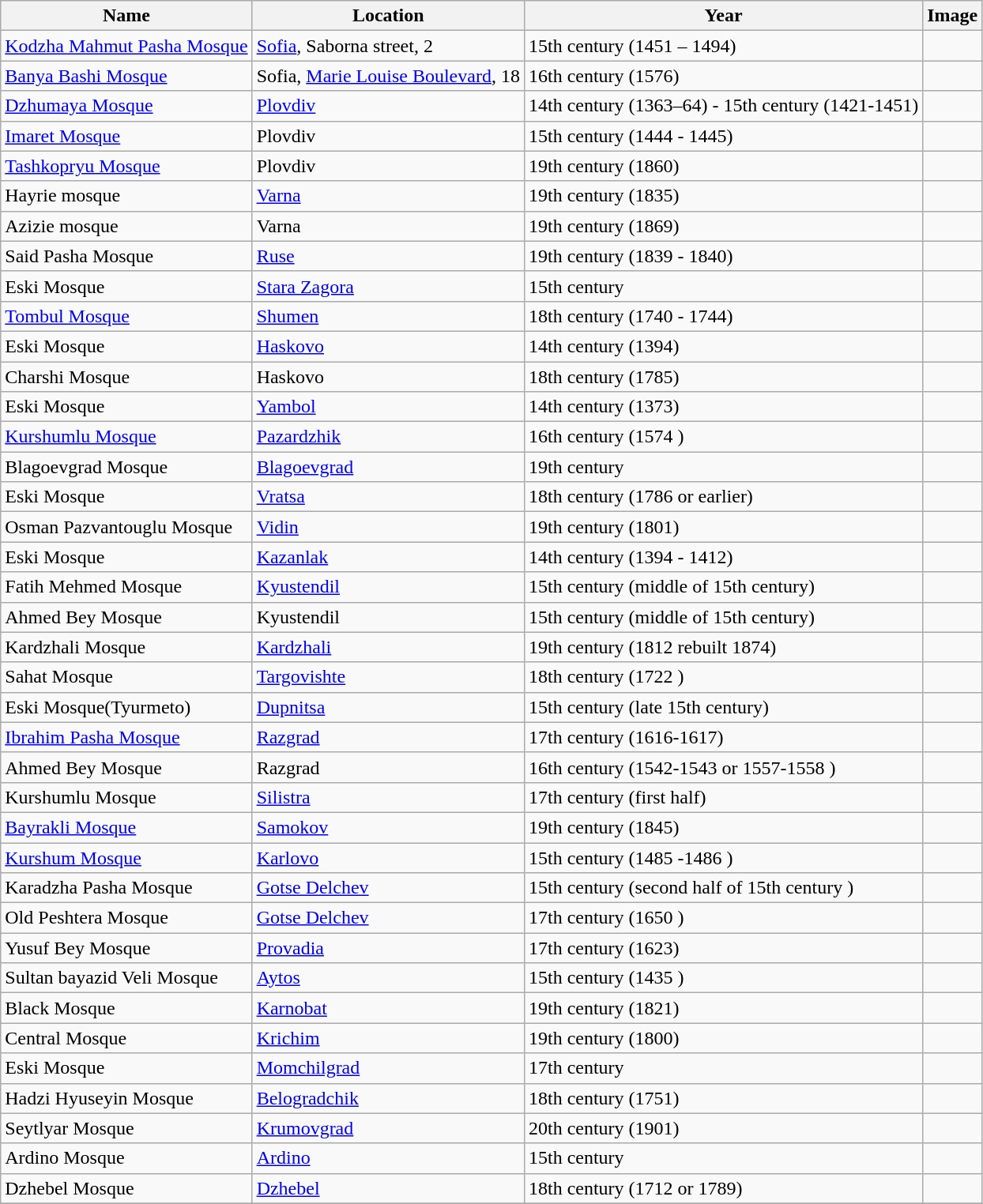<table class="wikitable sortable">
<tr>
<th>Name</th>
<th>Location</th>
<th>Year</th>
<th>Image</th>
</tr>
<tr>
<td><a href='#'>Kodzha Mahmut Pasha Mosque</a></td>
<td><a href='#'>Sofia</a>, Saborna street, 2</td>
<td>15th century (1451 – 1494)</td>
<td></td>
</tr>
<tr>
<td><a href='#'>Banya Bashi Mosque</a></td>
<td>Sofia, <a href='#'>Marie Louise Boulevard</a>, 18</td>
<td>16th century (1576)</td>
<td></td>
</tr>
<tr>
<td><a href='#'>Dzhumaya Mosque</a></td>
<td><a href='#'>Plovdiv</a></td>
<td>14th century (1363–64) - 15th century (1421-1451)</td>
<td></td>
</tr>
<tr>
<td><a href='#'>Imaret Mosque</a></td>
<td>Plovdiv</td>
<td>15th century (1444 - 1445)</td>
<td></td>
</tr>
<tr>
<td><a href='#'>Tashkopryu Mosque</a></td>
<td>Plovdiv</td>
<td>19th century (1860)</td>
<td></td>
</tr>
<tr>
<td>Hayrie mosque</td>
<td><a href='#'>Varna</a></td>
<td>19th century (1835)</td>
<td></td>
</tr>
<tr>
<td>Azizie mosque</td>
<td>Varna</td>
<td>19th century (1869)</td>
<td></td>
</tr>
<tr>
<td>Said Pasha Mosque</td>
<td><a href='#'>Ruse</a></td>
<td>19th century (1839 - 1840)</td>
<td></td>
</tr>
<tr>
<td>Eski Mosque</td>
<td><a href='#'>Stara Zagora</a></td>
<td>15th century</td>
<td></td>
</tr>
<tr>
<td><a href='#'>Tombul Mosque</a></td>
<td><a href='#'>Shumen</a></td>
<td>18th century (1740 - 1744)</td>
<td></td>
</tr>
<tr>
<td>Eski Mosque</td>
<td><a href='#'>Haskovo</a></td>
<td>14th century (1394)</td>
<td></td>
</tr>
<tr>
<td>Charshi Mosque</td>
<td>Haskovo</td>
<td>18th century (1785)</td>
<td></td>
</tr>
<tr>
<td>Eski Mosque</td>
<td><a href='#'>Yambol</a></td>
<td>14th century (1373)</td>
<td></td>
</tr>
<tr>
<td><a href='#'>Kurshumlu Mosque</a></td>
<td><a href='#'>Pazardzhik</a></td>
<td>16th century (1574 )</td>
<td></td>
</tr>
<tr>
<td>Blagoevgrad Mosque</td>
<td><a href='#'>Blagoevgrad</a></td>
<td>19th century</td>
<td></td>
</tr>
<tr>
<td>Eski Mosque</td>
<td><a href='#'>Vratsa</a></td>
<td>18th century (1786 or earlier)</td>
<td></td>
</tr>
<tr>
<td>Osman Pazvantouglu Mosque</td>
<td><a href='#'>Vidin</a></td>
<td>19th century (1801)</td>
<td></td>
</tr>
<tr>
<td>Eski Mosque</td>
<td><a href='#'>Kazanlak</a></td>
<td>14th century (1394 - 1412)</td>
<td></td>
</tr>
<tr>
<td>Fatih Mehmed Mosque</td>
<td><a href='#'>Kyustendil</a></td>
<td>15th century (middle of 15th century)</td>
<td></td>
</tr>
<tr>
<td>Ahmed Bey Mosque</td>
<td>Kyustendil</td>
<td>15th century (middle of 15th century)</td>
<td></td>
</tr>
<tr>
<td>Kardzhali Mosque</td>
<td><a href='#'>Kardzhali</a></td>
<td>19th century (1812 rebuilt 1874)</td>
<td></td>
</tr>
<tr>
<td>Sahat Mosque</td>
<td><a href='#'>Targovishte</a></td>
<td>18th century (1722 )</td>
<td></td>
</tr>
<tr>
<td>Eski Mosque(Tyurmeto)</td>
<td><a href='#'>Dupnitsa</a></td>
<td>15th century (late 15th century)</td>
<td></td>
</tr>
<tr>
<td><a href='#'>Ibrahim Pasha Mosque</a></td>
<td><a href='#'>Razgrad</a></td>
<td>17th century (1616-1617)</td>
<td></td>
</tr>
<tr>
<td>Ahmed Bey Mosque</td>
<td>Razgrad</td>
<td>16th century (1542-1543 or 1557-1558 )</td>
<td></td>
</tr>
<tr>
<td>Kurshumlu Mosque</td>
<td><a href='#'>Silistra</a></td>
<td>17th century (first half)</td>
<td></td>
</tr>
<tr>
<td><a href='#'>Bayrakli Mosque</a></td>
<td><a href='#'>Samokov</a></td>
<td>19th century (1845)</td>
<td></td>
</tr>
<tr>
<td><a href='#'>Kurshum Mosque</a></td>
<td><a href='#'>Karlovo</a></td>
<td>15th century (1485 -1486 )</td>
<td></td>
</tr>
<tr>
<td>Karadzha Pasha Mosque</td>
<td><a href='#'>Gotse Delchev</a></td>
<td>15th century (second half of 15th century )</td>
<td></td>
</tr>
<tr>
<td>Old Peshtera Mosque</td>
<td><a href='#'>Gotse Delchev</a></td>
<td>17th century (1650 )</td>
<td></td>
</tr>
<tr>
<td>Yusuf Bey Mosque</td>
<td><a href='#'>Provadia</a></td>
<td>17th century (1623)</td>
<td></td>
</tr>
<tr>
<td>Sultan bayazid Veli Mosque</td>
<td><a href='#'>Aytos</a></td>
<td>15th century (1435 )</td>
<td></td>
</tr>
<tr>
<td>Black Mosque</td>
<td><a href='#'>Karnobat</a></td>
<td>19th century (1821)</td>
<td></td>
</tr>
<tr>
<td>Central Mosque</td>
<td><a href='#'>Krichim</a></td>
<td>19th century (1800)</td>
<td></td>
</tr>
<tr>
<td>Eski Mosque</td>
<td><a href='#'>Momchilgrad</a></td>
<td>17th century</td>
<td></td>
</tr>
<tr>
<td>Hadzi Hyuseyin Mosque</td>
<td><a href='#'>Belogradchik</a></td>
<td>18th century (1751)</td>
<td></td>
</tr>
<tr>
<td>Seytlyar Mosque</td>
<td><a href='#'>Krumovgrad</a></td>
<td>20th century (1901)</td>
<td></td>
</tr>
<tr>
<td>Ardino Mosque</td>
<td><a href='#'>Ardino</a></td>
<td>15th century</td>
<td></td>
</tr>
<tr>
<td>Dzhebel Mosque</td>
<td><a href='#'>Dzhebel</a></td>
<td>18th century (1712 or 1789)</td>
<td></td>
</tr>
<tr>
</tr>
</table>
